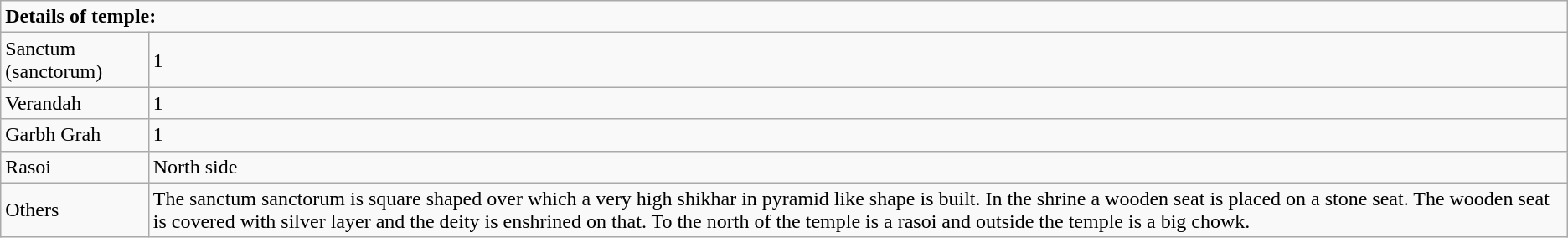<table class="wikitable">
<tr>
<td colspan="4"><strong>Details of temple:</strong></td>
</tr>
<tr>
<td>Sanctum (sanctorum)</td>
<td colspan="3">1</td>
</tr>
<tr>
<td>Verandah</td>
<td colspan="3">1</td>
</tr>
<tr>
<td>Garbh Grah</td>
<td colspan="3">1</td>
</tr>
<tr>
<td>Rasoi</td>
<td colspan="3">North side</td>
</tr>
<tr>
<td>Others</td>
<td colspan="3">The sanctum sanctorum is square shaped over which a very high shikhar in pyramid like shape is built. In the shrine a wooden seat is placed on a stone seat. The wooden seat is covered with silver layer and the deity is enshrined on that. To the north of the temple is a rasoi and outside the temple is a big chowk.</td>
</tr>
</table>
